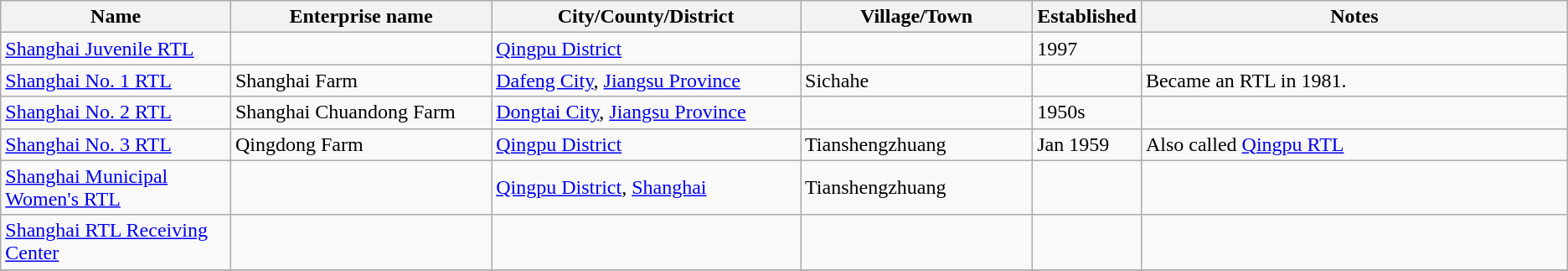<table class="wikitable">
<tr>
<th width=15%>Name</th>
<th width=17%>Enterprise name</th>
<th width=20%>City/County/District</th>
<th width=15%>Village/Town</th>
<th width=5%>Established</th>
<th width=28%>Notes</th>
</tr>
<tr>
<td><a href='#'>Shanghai Juvenile RTL</a></td>
<td></td>
<td><a href='#'>Qingpu District</a></td>
<td></td>
<td>1997</td>
<td></td>
</tr>
<tr>
<td><a href='#'>Shanghai No. 1 RTL</a></td>
<td>Shanghai Farm</td>
<td><a href='#'>Dafeng City</a>, <a href='#'>Jiangsu Province</a></td>
<td>Sichahe</td>
<td></td>
<td>Became an RTL in 1981.</td>
</tr>
<tr>
<td><a href='#'>Shanghai No. 2 RTL</a></td>
<td>Shanghai Chuandong Farm</td>
<td><a href='#'>Dongtai City</a>, <a href='#'>Jiangsu Province</a></td>
<td></td>
<td>1950s</td>
<td></td>
</tr>
<tr>
<td><a href='#'>Shanghai No. 3 RTL</a></td>
<td>Qingdong Farm</td>
<td><a href='#'>Qingpu District</a></td>
<td>Tianshengzhuang</td>
<td>Jan 1959</td>
<td>Also called <a href='#'>Qingpu RTL</a></td>
</tr>
<tr>
<td><a href='#'>Shanghai Municipal Women's RTL</a></td>
<td></td>
<td><a href='#'>Qingpu District</a>, <a href='#'>Shanghai</a></td>
<td>Tianshengzhuang</td>
<td></td>
<td></td>
</tr>
<tr>
<td><a href='#'>Shanghai RTL Receiving Center</a></td>
<td></td>
<td></td>
<td></td>
<td></td>
<td></td>
</tr>
<tr>
</tr>
</table>
